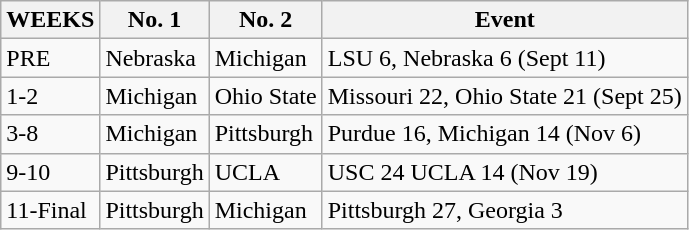<table class="wikitable">
<tr>
<th>WEEKS</th>
<th>No. 1</th>
<th>No. 2</th>
<th>Event</th>
</tr>
<tr>
<td>PRE</td>
<td>Nebraska</td>
<td>Michigan</td>
<td>LSU 6, Nebraska 6 (Sept 11)</td>
</tr>
<tr>
<td>1-2</td>
<td>Michigan</td>
<td>Ohio State</td>
<td>Missouri 22, Ohio State 21 (Sept 25)</td>
</tr>
<tr>
<td>3-8</td>
<td>Michigan</td>
<td>Pittsburgh</td>
<td>Purdue 16, Michigan 14 (Nov 6)</td>
</tr>
<tr>
<td>9-10</td>
<td>Pittsburgh</td>
<td>UCLA</td>
<td>USC 24 UCLA 14 (Nov 19)</td>
</tr>
<tr>
<td>11-Final</td>
<td>Pittsburgh</td>
<td>Michigan</td>
<td>Pittsburgh 27, Georgia 3</td>
</tr>
</table>
